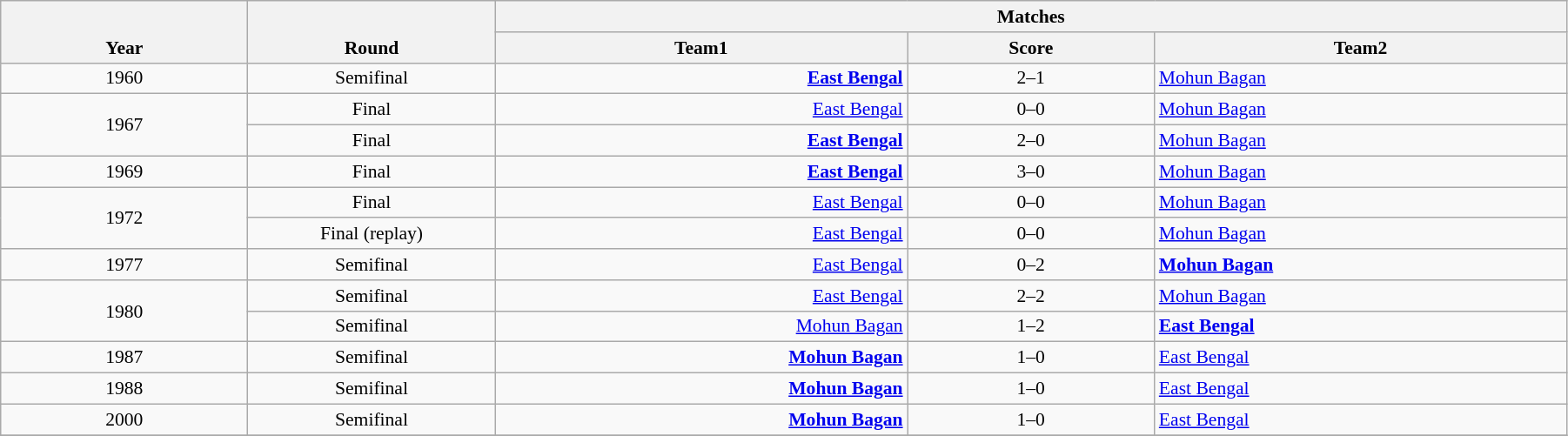<table class="wikitable" style="font-size:90%; width:95%; text-align:center">
<tr>
<th rowspan="2" valign="bottom" width="15%">Year</th>
<th rowspan="2" valign="bottom" width="15%">Round</th>
<th colspan="3" width="65%">Matches</th>
</tr>
<tr>
<th width="25%">Team1</th>
<th width="15%">Score</th>
<th width="25%">Team2</th>
</tr>
<tr>
<td>1960</td>
<td>Semifinal</td>
<td align="right"><strong><a href='#'>East Bengal</a></strong></td>
<td align="center">2–1</td>
<td align="left"><a href='#'>Mohun Bagan</a></td>
</tr>
<tr>
<td rowspan="2">1967</td>
<td>Final</td>
<td align="right"><a href='#'>East Bengal</a></td>
<td align="center">0–0</td>
<td align="left"><a href='#'>Mohun Bagan</a></td>
</tr>
<tr>
<td>Final</td>
<td align="right"><strong><a href='#'>East Bengal</a></strong></td>
<td align="center">2–0</td>
<td align="left"><a href='#'>Mohun Bagan</a></td>
</tr>
<tr>
<td>1969</td>
<td>Final</td>
<td align="right"><strong><a href='#'>East Bengal</a></strong></td>
<td align="center">3–0</td>
<td align="left"><a href='#'>Mohun Bagan</a></td>
</tr>
<tr>
<td rowspan="2">1972</td>
<td>Final</td>
<td align="right"><a href='#'>East Bengal</a></td>
<td align="center">0–0</td>
<td align="left"><a href='#'>Mohun Bagan</a></td>
</tr>
<tr>
<td>Final (replay)</td>
<td align="right"><a href='#'>East Bengal</a></td>
<td align="center">0–0</td>
<td align="left"><a href='#'>Mohun Bagan</a></td>
</tr>
<tr>
<td>1977</td>
<td>Semifinal</td>
<td align="right"><a href='#'>East Bengal</a></td>
<td align="center">0–2</td>
<td align="left"><strong><a href='#'>Mohun Bagan</a></strong></td>
</tr>
<tr>
<td rowspan="2">1980</td>
<td>Semifinal</td>
<td align="right"><a href='#'>East Bengal</a></td>
<td align="center">2–2</td>
<td align="left"><a href='#'>Mohun Bagan</a></td>
</tr>
<tr>
<td>Semifinal</td>
<td align="right"><a href='#'>Mohun Bagan</a></td>
<td align="center">1–2</td>
<td align="left"><strong><a href='#'>East Bengal</a></strong></td>
</tr>
<tr>
<td>1987</td>
<td>Semifinal</td>
<td align="right"><strong><a href='#'>Mohun Bagan</a></strong></td>
<td align="center">1–0</td>
<td align="left"><a href='#'>East Bengal</a></td>
</tr>
<tr>
<td>1988</td>
<td>Semifinal</td>
<td align="right"><strong><a href='#'>Mohun Bagan</a></strong></td>
<td align="center">1–0</td>
<td align="left"><a href='#'>East Bengal</a></td>
</tr>
<tr>
<td>2000</td>
<td>Semifinal</td>
<td align="right"><strong><a href='#'>Mohun Bagan</a></strong></td>
<td align="center">1–0</td>
<td align="left"><a href='#'>East Bengal</a></td>
</tr>
<tr>
</tr>
</table>
